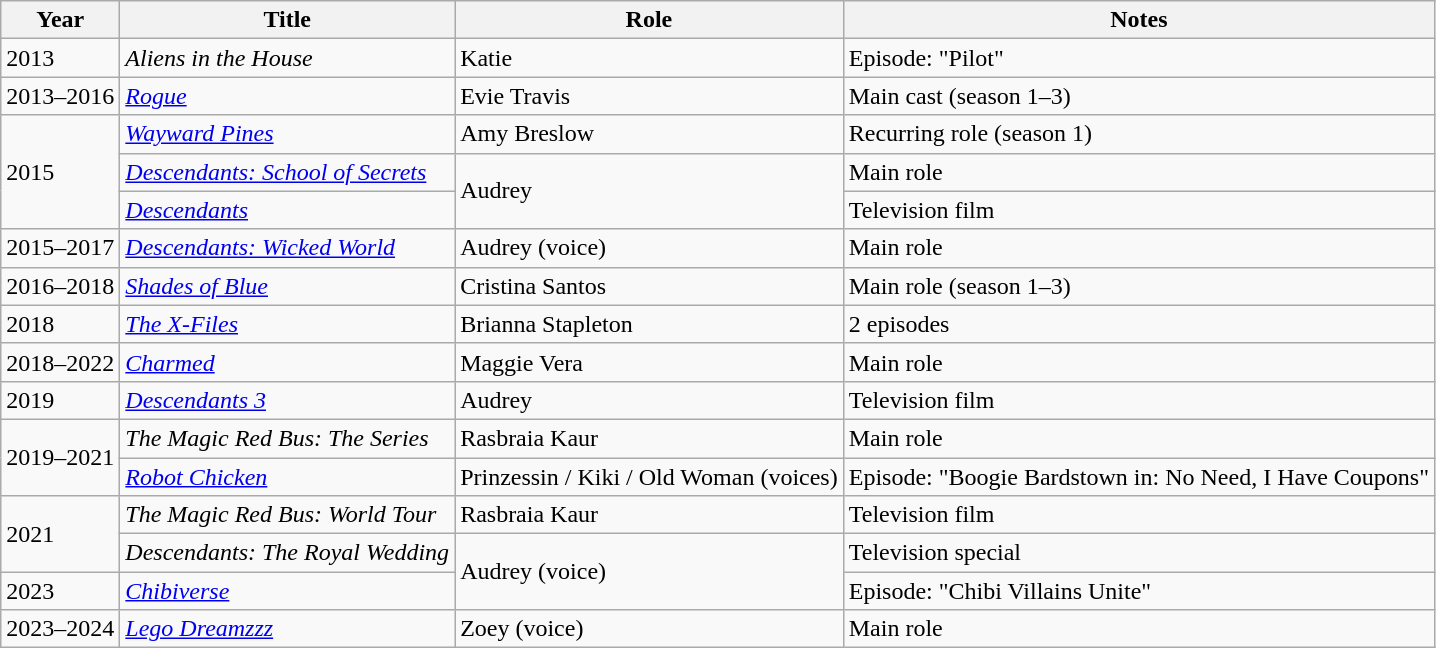<table class="wikitable sortable">
<tr>
<th>Year</th>
<th>Title</th>
<th>Role</th>
<th class="unsortable">Notes</th>
</tr>
<tr>
<td>2013</td>
<td><em>Aliens in the House</em></td>
<td>Katie</td>
<td>Episode: "Pilot"</td>
</tr>
<tr>
<td>2013–2016</td>
<td><em><a href='#'>Rogue</a></em></td>
<td>Evie Travis</td>
<td>Main cast (season 1–3)</td>
</tr>
<tr>
<td rowspan="3">2015</td>
<td><em><a href='#'>Wayward Pines</a></em></td>
<td>Amy Breslow</td>
<td>Recurring role (season 1)</td>
</tr>
<tr>
<td><em><a href='#'>Descendants: School of Secrets</a></em></td>
<td rowspan="2">Audrey</td>
<td>Main role</td>
</tr>
<tr>
<td><em><a href='#'>Descendants</a></em></td>
<td>Television film</td>
</tr>
<tr>
<td>2015–2017</td>
<td><em><a href='#'>Descendants: Wicked World</a></em></td>
<td>Audrey (voice)</td>
<td>Main role</td>
</tr>
<tr>
<td>2016–2018</td>
<td><em><a href='#'>Shades of Blue</a></em></td>
<td>Cristina Santos</td>
<td>Main role (season 1–3)</td>
</tr>
<tr>
<td>2018</td>
<td><em><a href='#'>The X-Files</a></em></td>
<td>Brianna Stapleton</td>
<td>2 episodes</td>
</tr>
<tr>
<td>2018–2022</td>
<td><em><a href='#'>Charmed</a></em></td>
<td>Maggie Vera</td>
<td>Main role</td>
</tr>
<tr>
<td>2019</td>
<td><em><a href='#'>Descendants 3</a></em></td>
<td>Audrey</td>
<td>Television film</td>
</tr>
<tr>
<td rowspan="2">2019–2021</td>
<td><em>The Magic Red Bus: The Series</em></td>
<td>Rasbraia Kaur</td>
<td>Main role</td>
</tr>
<tr>
<td><em><a href='#'>Robot Chicken</a></em></td>
<td>Prinzessin / Kiki / Old Woman (voices)</td>
<td>Episode: "Boogie Bardstown in: No Need, I Have Coupons"</td>
</tr>
<tr>
<td rowspan="2">2021</td>
<td><em>The Magic Red Bus: World Tour</em></td>
<td>Rasbraia Kaur</td>
<td>Television film</td>
</tr>
<tr>
<td><em>Descendants: The Royal Wedding</em></td>
<td rowspan="2">Audrey (voice)</td>
<td>Television special</td>
</tr>
<tr>
<td>2023</td>
<td><em><a href='#'>Chibiverse</a></em></td>
<td>Episode: "Chibi Villains Unite"</td>
</tr>
<tr>
<td>2023–2024</td>
<td><em><a href='#'>Lego Dreamzzz</a></em></td>
<td>Zoey (voice)</td>
<td>Main role</td>
</tr>
</table>
